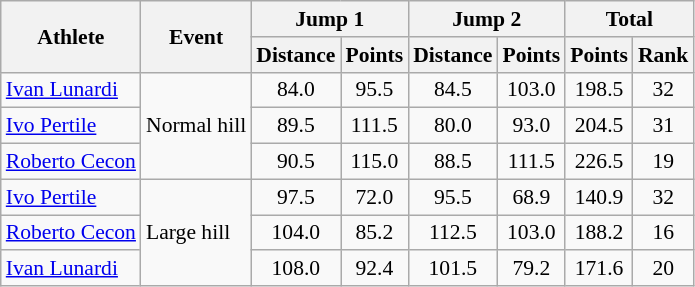<table class="wikitable" style="font-size:90%">
<tr>
<th rowspan="2">Athlete</th>
<th rowspan="2">Event</th>
<th colspan="2">Jump 1</th>
<th colspan="2">Jump 2</th>
<th colspan="2">Total</th>
</tr>
<tr>
<th>Distance</th>
<th>Points</th>
<th>Distance</th>
<th>Points</th>
<th>Points</th>
<th>Rank</th>
</tr>
<tr>
<td><a href='#'>Ivan Lunardi</a></td>
<td rowspan="3">Normal hill</td>
<td align="center">84.0</td>
<td align="center">95.5</td>
<td align="center">84.5</td>
<td align="center">103.0</td>
<td align="center">198.5</td>
<td align="center">32</td>
</tr>
<tr>
<td><a href='#'>Ivo Pertile</a></td>
<td align="center">89.5</td>
<td align="center">111.5</td>
<td align="center">80.0</td>
<td align="center">93.0</td>
<td align="center">204.5</td>
<td align="center">31</td>
</tr>
<tr>
<td><a href='#'>Roberto Cecon</a></td>
<td align="center">90.5</td>
<td align="center">115.0</td>
<td align="center">88.5</td>
<td align="center">111.5</td>
<td align="center">226.5</td>
<td align="center">19</td>
</tr>
<tr>
<td><a href='#'>Ivo Pertile</a></td>
<td rowspan="3">Large hill</td>
<td align="center">97.5</td>
<td align="center">72.0</td>
<td align="center">95.5</td>
<td align="center">68.9</td>
<td align="center">140.9</td>
<td align="center">32</td>
</tr>
<tr>
<td><a href='#'>Roberto Cecon</a></td>
<td align="center">104.0</td>
<td align="center">85.2</td>
<td align="center">112.5</td>
<td align="center">103.0</td>
<td align="center">188.2</td>
<td align="center">16</td>
</tr>
<tr>
<td><a href='#'>Ivan Lunardi</a></td>
<td align="center">108.0</td>
<td align="center">92.4</td>
<td align="center">101.5</td>
<td align="center">79.2</td>
<td align="center">171.6</td>
<td align="center">20</td>
</tr>
</table>
